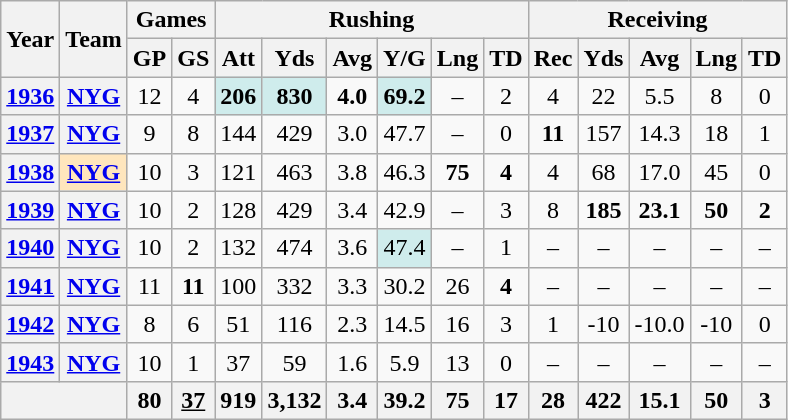<table class= "wikitable" style="text-align:center;">
<tr>
<th rowspan="2">Year</th>
<th rowspan="2">Team</th>
<th colspan="2">Games</th>
<th colspan="6">Rushing</th>
<th colspan="5">Receiving</th>
</tr>
<tr>
<th>GP</th>
<th>GS</th>
<th>Att</th>
<th>Yds</th>
<th>Avg</th>
<th>Y/G</th>
<th>Lng</th>
<th>TD</th>
<th>Rec</th>
<th>Yds</th>
<th>Avg</th>
<th>Lng</th>
<th>TD</th>
</tr>
<tr>
<th><a href='#'>1936</a></th>
<th><a href='#'>NYG</a></th>
<td>12</td>
<td>4</td>
<td style="background:#cfecec;"><strong>206</strong></td>
<td style="background:#cfecec;"><strong>830</strong></td>
<td><strong>4.0</strong></td>
<td style="background:#cfecec;"><strong>69.2</strong></td>
<td>–</td>
<td>2</td>
<td>4</td>
<td>22</td>
<td>5.5</td>
<td>8</td>
<td>0</td>
</tr>
<tr>
<th><a href='#'>1937</a></th>
<th><a href='#'>NYG</a></th>
<td>9</td>
<td>8</td>
<td>144</td>
<td>429</td>
<td>3.0</td>
<td>47.7</td>
<td>–</td>
<td>0</td>
<td><strong>11</strong></td>
<td>157</td>
<td>14.3</td>
<td>18</td>
<td>1</td>
</tr>
<tr>
<th><a href='#'>1938</a></th>
<th style="background:#ffe6bd;"><a href='#'>NYG</a></th>
<td>10</td>
<td>3</td>
<td>121</td>
<td>463</td>
<td>3.8</td>
<td>46.3</td>
<td><strong>75</strong></td>
<td><strong>4</strong></td>
<td>4</td>
<td>68</td>
<td>17.0</td>
<td>45</td>
<td>0</td>
</tr>
<tr>
<th><a href='#'>1939</a></th>
<th><a href='#'>NYG</a></th>
<td>10</td>
<td>2</td>
<td>128</td>
<td>429</td>
<td>3.4</td>
<td>42.9</td>
<td>–</td>
<td>3</td>
<td>8</td>
<td><strong>185</strong></td>
<td><strong>23.1</strong></td>
<td><strong>50</strong></td>
<td><strong>2</strong></td>
</tr>
<tr>
<th><a href='#'>1940</a></th>
<th><a href='#'>NYG</a></th>
<td>10</td>
<td>2</td>
<td>132</td>
<td>474</td>
<td>3.6</td>
<td style="background:#cfecec;">47.4</td>
<td>–</td>
<td>1</td>
<td>–</td>
<td>–</td>
<td>–</td>
<td>–</td>
<td>–</td>
</tr>
<tr>
<th><a href='#'>1941</a></th>
<th><a href='#'>NYG</a></th>
<td>11</td>
<td><strong>11</strong></td>
<td>100</td>
<td>332</td>
<td>3.3</td>
<td>30.2</td>
<td>26</td>
<td><strong>4</strong></td>
<td>–</td>
<td>–</td>
<td>–</td>
<td>–</td>
<td>–</td>
</tr>
<tr>
<th><a href='#'>1942</a></th>
<th><a href='#'>NYG</a></th>
<td>8</td>
<td>6</td>
<td>51</td>
<td>116</td>
<td>2.3</td>
<td>14.5</td>
<td>16</td>
<td>3</td>
<td>1</td>
<td>-10</td>
<td>-10.0</td>
<td>-10</td>
<td>0</td>
</tr>
<tr>
<th><a href='#'>1943</a></th>
<th><a href='#'>NYG</a></th>
<td>10</td>
<td>1</td>
<td>37</td>
<td>59</td>
<td>1.6</td>
<td>5.9</td>
<td>13</td>
<td>0</td>
<td>–</td>
<td>–</td>
<td>–</td>
<td>–</td>
<td>–</td>
</tr>
<tr>
<th colspan="2"></th>
<th>80</th>
<th><u>37</u></th>
<th>919</th>
<th>3,132</th>
<th>3.4</th>
<th>39.2</th>
<th>75</th>
<th>17</th>
<th>28</th>
<th>422</th>
<th>15.1</th>
<th>50</th>
<th>3</th>
</tr>
</table>
